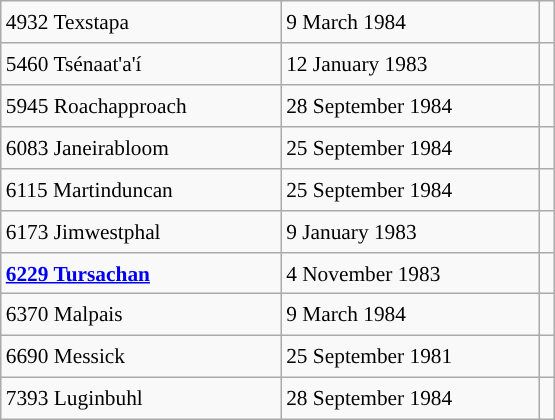<table class="wikitable" style="font-size: 89%; float: left; width: 26em; margin-right: 1em; height: 280px;">
<tr>
<td>4932 Texstapa</td>
<td>9 March 1984</td>
<td></td>
</tr>
<tr>
<td>5460 Tsénaat'a'í</td>
<td>12 January 1983</td>
<td></td>
</tr>
<tr>
<td>5945 Roachapproach</td>
<td>28 September 1984</td>
<td></td>
</tr>
<tr>
<td>6083 Janeirabloom</td>
<td>25 September 1984</td>
<td></td>
</tr>
<tr>
<td>6115 Martinduncan</td>
<td>25 September 1984</td>
<td></td>
</tr>
<tr>
<td>6173 Jimwestphal</td>
<td>9 January 1983</td>
<td></td>
</tr>
<tr>
<td><strong><a href='#'>6229 Tursachan</a></strong></td>
<td>4 November 1983</td>
<td></td>
</tr>
<tr>
<td>6370 Malpais</td>
<td>9 March 1984</td>
<td></td>
</tr>
<tr>
<td>6690 Messick</td>
<td>25 September 1981</td>
<td></td>
</tr>
<tr>
<td>7393 Luginbuhl</td>
<td>28 September 1984</td>
<td></td>
</tr>
</table>
